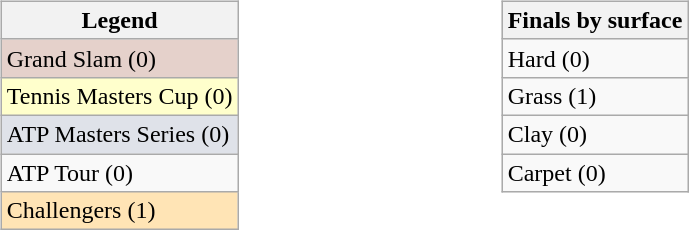<table width=53%>
<tr>
<td valign=top width=33% align=left><br><table class="wikitable">
<tr>
<th>Legend</th>
</tr>
<tr bgcolor="#e5d1cb">
<td>Grand Slam (0)</td>
</tr>
<tr bgcolor="ffffcc">
<td>Tennis Masters Cup (0)</td>
</tr>
<tr bgcolor="#dfe2e9">
<td>ATP Masters Series (0)</td>
</tr>
<tr bgcolor=>
<td>ATP Tour (0)</td>
</tr>
<tr bgcolor="moccasin">
<td>Challengers (1)</td>
</tr>
</table>
</td>
<td valign=top width=33% align=left><br><table class="wikitable">
<tr>
<th>Finals by surface</th>
</tr>
<tr>
<td>Hard (0)</td>
</tr>
<tr>
<td>Grass (1)</td>
</tr>
<tr>
<td>Clay (0)</td>
</tr>
<tr>
<td>Carpet (0)</td>
</tr>
</table>
</td>
</tr>
</table>
